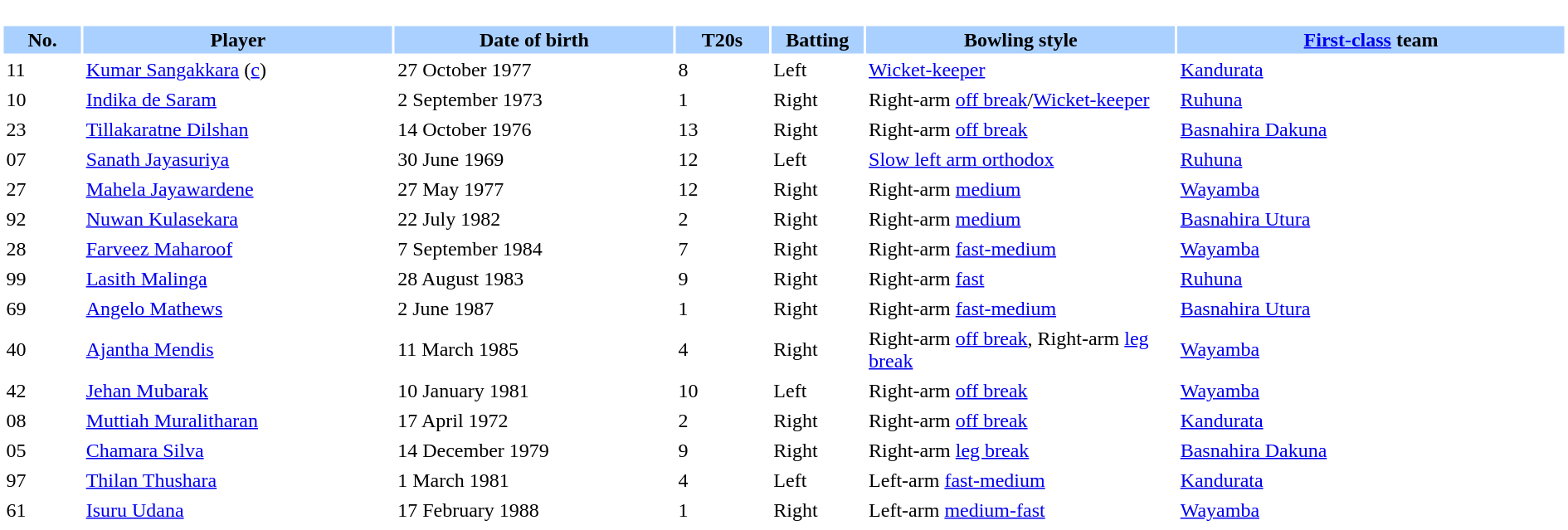<table border="0" width="100%">
<tr>
<td bgcolor="#FFFFFF" valign="top" width="90%"><br><table border="0" cellspacing="2" cellpadding="2" width="100%">
<tr bgcolor=AAD0FF>
<th width=5%>No.</th>
<th width=20%>Player</th>
<th width=18%>Date of birth</th>
<th width=6%>T20s</th>
<th width=6%>Batting</th>
<th width=20%>Bowling style</th>
<th width=25%><a href='#'>First-class</a> team</th>
</tr>
<tr>
<td>11</td>
<td><a href='#'>Kumar Sangakkara</a> (<a href='#'>c</a>)</td>
<td>27 October 1977</td>
<td>8</td>
<td>Left</td>
<td><a href='#'>Wicket-keeper</a></td>
<td> <a href='#'>Kandurata</a></td>
</tr>
<tr>
<td>10</td>
<td><a href='#'>Indika de Saram</a></td>
<td>2 September 1973</td>
<td>1</td>
<td>Right</td>
<td>Right-arm <a href='#'>off break</a>/<a href='#'>Wicket-keeper</a></td>
<td> <a href='#'>Ruhuna</a></td>
</tr>
<tr>
<td>23</td>
<td><a href='#'>Tillakaratne Dilshan</a></td>
<td>14 October 1976</td>
<td>13</td>
<td>Right</td>
<td>Right-arm <a href='#'>off break</a></td>
<td> <a href='#'>Basnahira Dakuna</a></td>
</tr>
<tr>
<td>07</td>
<td><a href='#'>Sanath Jayasuriya</a></td>
<td>30 June 1969</td>
<td>12</td>
<td>Left</td>
<td><a href='#'>Slow left arm orthodox</a></td>
<td> <a href='#'>Ruhuna</a></td>
</tr>
<tr>
<td>27</td>
<td><a href='#'>Mahela Jayawardene</a></td>
<td>27 May 1977</td>
<td>12</td>
<td>Right</td>
<td>Right-arm <a href='#'>medium</a></td>
<td> <a href='#'>Wayamba</a></td>
</tr>
<tr>
<td>92</td>
<td><a href='#'>Nuwan Kulasekara</a></td>
<td>22 July 1982</td>
<td>2</td>
<td>Right</td>
<td>Right-arm <a href='#'>medium</a></td>
<td> <a href='#'>Basnahira Utura</a></td>
</tr>
<tr>
<td>28</td>
<td><a href='#'>Farveez Maharoof</a></td>
<td>7 September 1984</td>
<td>7</td>
<td>Right</td>
<td>Right-arm <a href='#'>fast-medium</a></td>
<td> <a href='#'>Wayamba</a></td>
</tr>
<tr>
<td>99</td>
<td><a href='#'>Lasith Malinga</a></td>
<td>28 August 1983</td>
<td>9</td>
<td>Right</td>
<td>Right-arm <a href='#'>fast</a></td>
<td> <a href='#'>Ruhuna</a></td>
</tr>
<tr>
<td>69</td>
<td><a href='#'>Angelo Mathews</a></td>
<td>2 June 1987</td>
<td>1</td>
<td>Right</td>
<td>Right-arm <a href='#'>fast-medium</a></td>
<td> <a href='#'>Basnahira Utura</a></td>
</tr>
<tr>
<td>40</td>
<td><a href='#'>Ajantha Mendis</a></td>
<td>11 March 1985</td>
<td>4</td>
<td>Right</td>
<td>Right-arm <a href='#'>off break</a>, Right-arm <a href='#'>leg break</a></td>
<td> <a href='#'>Wayamba</a></td>
</tr>
<tr>
<td>42</td>
<td><a href='#'>Jehan Mubarak</a></td>
<td>10 January 1981</td>
<td>10</td>
<td>Left</td>
<td>Right-arm <a href='#'>off break</a></td>
<td> <a href='#'>Wayamba</a></td>
</tr>
<tr>
<td>08</td>
<td><a href='#'>Muttiah Muralitharan</a></td>
<td>17 April 1972</td>
<td>2</td>
<td>Right</td>
<td>Right-arm <a href='#'>off break</a></td>
<td> <a href='#'>Kandurata</a></td>
</tr>
<tr>
<td>05</td>
<td><a href='#'>Chamara Silva</a></td>
<td>14 December 1979</td>
<td>9</td>
<td>Right</td>
<td>Right-arm <a href='#'>leg break</a></td>
<td> <a href='#'>Basnahira Dakuna</a></td>
</tr>
<tr>
<td>97</td>
<td><a href='#'>Thilan Thushara</a></td>
<td>1 March 1981</td>
<td>4</td>
<td>Left</td>
<td>Left-arm <a href='#'>fast-medium</a></td>
<td> <a href='#'>Kandurata</a></td>
</tr>
<tr>
<td>61</td>
<td><a href='#'>Isuru Udana</a></td>
<td>17 February 1988</td>
<td>1</td>
<td>Right</td>
<td>Left-arm <a href='#'>medium-fast</a></td>
<td> <a href='#'>Wayamba</a></td>
</tr>
<tr>
</tr>
</table>
</td>
</tr>
<tr>
</tr>
</table>
